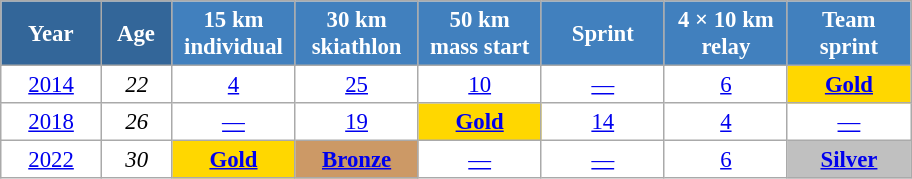<table class="wikitable" style="font-size:95%; text-align:center; border:grey solid 1px; border-collapse:collapse; background:#ffffff;">
<tr>
<th style="background-color:#369; color:white; width:60px;"> Year </th>
<th style="background-color:#369; color:white; width:40px;"> Age </th>
<th style="background-color:#4180be; color:white; width:75px;"> 15 km <br> individual </th>
<th style="background-color:#4180be; color:white; width:75px;"> 30 km <br> skiathlon </th>
<th style="background-color:#4180be; color:white; width:75px;"> 50 km <br> mass start </th>
<th style="background-color:#4180be; color:white; width:75px;"> Sprint </th>
<th style="background-color:#4180be; color:white; width:75px;"> 4 × 10 km <br> relay </th>
<th style="background-color:#4180be; color:white; width:75px;"> Team <br> sprint </th>
</tr>
<tr>
<td><a href='#'>2014</a></td>
<td><em>22</em></td>
<td><a href='#'>4</a></td>
<td><a href='#'>25</a></td>
<td><a href='#'>10</a></td>
<td><a href='#'>—</a></td>
<td><a href='#'>6</a></td>
<td style="background:gold;"><a href='#'><strong>Gold</strong></a></td>
</tr>
<tr>
<td><a href='#'>2018</a></td>
<td><em>26</em></td>
<td><a href='#'>—</a></td>
<td><a href='#'>19</a></td>
<td style="background:gold;"><a href='#'><strong>Gold</strong></a></td>
<td><a href='#'>14</a></td>
<td><a href='#'>4</a></td>
<td><a href='#'>—</a></td>
</tr>
<tr>
<td><a href='#'>2022</a></td>
<td><em>30</em></td>
<td style="background:gold;"><a href='#'><strong>Gold</strong></a></td>
<td style="background:#c96;"><a href='#'><strong>Bronze</strong></a></td>
<td><a href='#'>—</a></td>
<td><a href='#'>—</a></td>
<td><a href='#'>6</a></td>
<td style="background:silver;"><a href='#'><strong>Silver</strong></a></td>
</tr>
</table>
